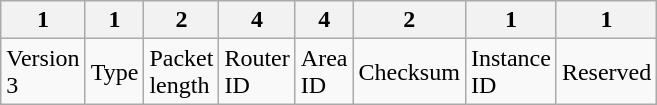<table class="wikitable  floatright mw-collapsible" style="width: 400px; ">
<tr>
<th>1</th>
<th>1</th>
<th>2</th>
<th>4</th>
<th>4</th>
<th>2</th>
<th>1</th>
<th>1</th>
</tr>
<tr>
<td>Version 3</td>
<td>Type</td>
<td>Packet length</td>
<td>Router ID</td>
<td>Area ID</td>
<td>Checksum</td>
<td>Instance ID</td>
<td>Reserved</td>
</tr>
</table>
